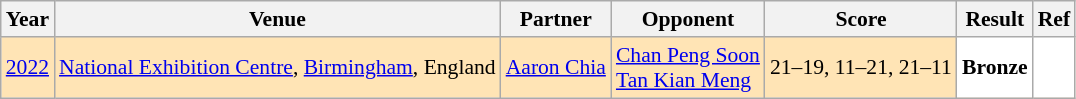<table class="sortable wikitable" style="font-size: 90%;">
<tr>
<th>Year</th>
<th>Venue</th>
<th>Partner</th>
<th>Opponent</th>
<th>Score</th>
<th>Result</th>
<th>Ref</th>
</tr>
<tr style="background:#FFE4B5">
<td align="center"><a href='#'>2022</a></td>
<td align="left"><a href='#'>National Exhibition Centre</a>, <a href='#'>Birmingham</a>, England</td>
<td align="left"> <a href='#'>Aaron Chia</a></td>
<td align="left"> <a href='#'>Chan Peng Soon</a><br> <a href='#'>Tan Kian Meng</a></td>
<td align="left">21–19, 11–21, 21–11</td>
<td style="text-align:left; background:white"> <strong>Bronze</strong></td>
<td style="text-align:center; background:white"></td>
</tr>
</table>
